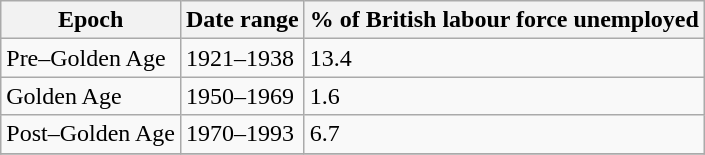<table class="wikitable sortable">
<tr>
<th>Epoch</th>
<th>Date range</th>
<th>% of British labour force unemployed</th>
</tr>
<tr>
<td>Pre–Golden Age</td>
<td>1921–1938</td>
<td>13.4</td>
</tr>
<tr>
<td>Golden Age</td>
<td>1950–1969</td>
<td>1.6</td>
</tr>
<tr>
<td>Post–Golden Age</td>
<td>1970–1993</td>
<td>6.7</td>
</tr>
<tr>
</tr>
</table>
